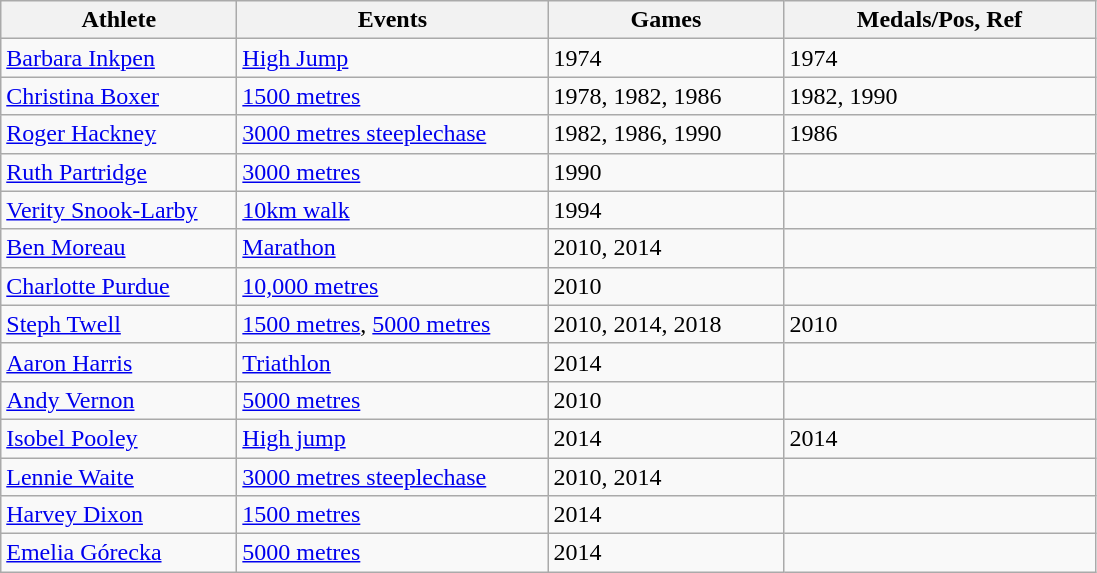<table class="wikitable">
<tr>
<th width=150>Athlete</th>
<th width=200>Events</th>
<th width=150>Games</th>
<th width=200>Medals/Pos, Ref</th>
</tr>
<tr>
<td><a href='#'>Barbara Inkpen</a></td>
<td><a href='#'>High Jump</a></td>
<td>1974</td>
<td> 1974</td>
</tr>
<tr>
<td><a href='#'>Christina Boxer</a></td>
<td><a href='#'>1500 metres</a></td>
<td>1978, 1982, 1986</td>
<td> 1982,  1990</td>
</tr>
<tr>
<td> <a href='#'>Roger Hackney</a></td>
<td><a href='#'>3000 metres steeplechase</a></td>
<td>1982, 1986, 1990</td>
<td> 1986</td>
</tr>
<tr>
<td><a href='#'>Ruth Partridge</a></td>
<td><a href='#'>3000 metres</a></td>
<td>1990</td>
<td></td>
</tr>
<tr>
<td> <a href='#'>Verity Snook-Larby</a></td>
<td><a href='#'>10km walk</a></td>
<td>1994</td>
<td></td>
</tr>
<tr>
<td><a href='#'>Ben Moreau</a></td>
<td><a href='#'>Marathon</a></td>
<td>2010, 2014</td>
<td></td>
</tr>
<tr>
<td><a href='#'>Charlotte Purdue</a></td>
<td><a href='#'>10,000 metres</a></td>
<td>2010</td>
<td></td>
</tr>
<tr>
<td> <a href='#'>Steph Twell</a></td>
<td><a href='#'>1500 metres</a>, <a href='#'>5000 metres</a></td>
<td>2010, 2014, 2018</td>
<td> 2010</td>
</tr>
<tr>
<td><a href='#'>Aaron Harris</a></td>
<td><a href='#'>Triathlon</a></td>
<td>2014</td>
<td></td>
</tr>
<tr>
<td><a href='#'>Andy Vernon</a></td>
<td><a href='#'>5000 metres</a></td>
<td>2010</td>
<td></td>
</tr>
<tr>
<td><a href='#'>Isobel Pooley</a></td>
<td><a href='#'>High jump</a></td>
<td>2014</td>
<td> 2014</td>
</tr>
<tr>
<td> <a href='#'>Lennie Waite</a></td>
<td><a href='#'>3000 metres steeplechase</a></td>
<td>2010, 2014</td>
<td></td>
</tr>
<tr>
<td> <a href='#'>Harvey Dixon</a></td>
<td><a href='#'>1500 metres</a></td>
<td>2014</td>
<td></td>
</tr>
<tr>
<td><a href='#'>Emelia Górecka</a></td>
<td><a href='#'>5000 metres</a></td>
<td>2014</td>
<td></td>
</tr>
</table>
